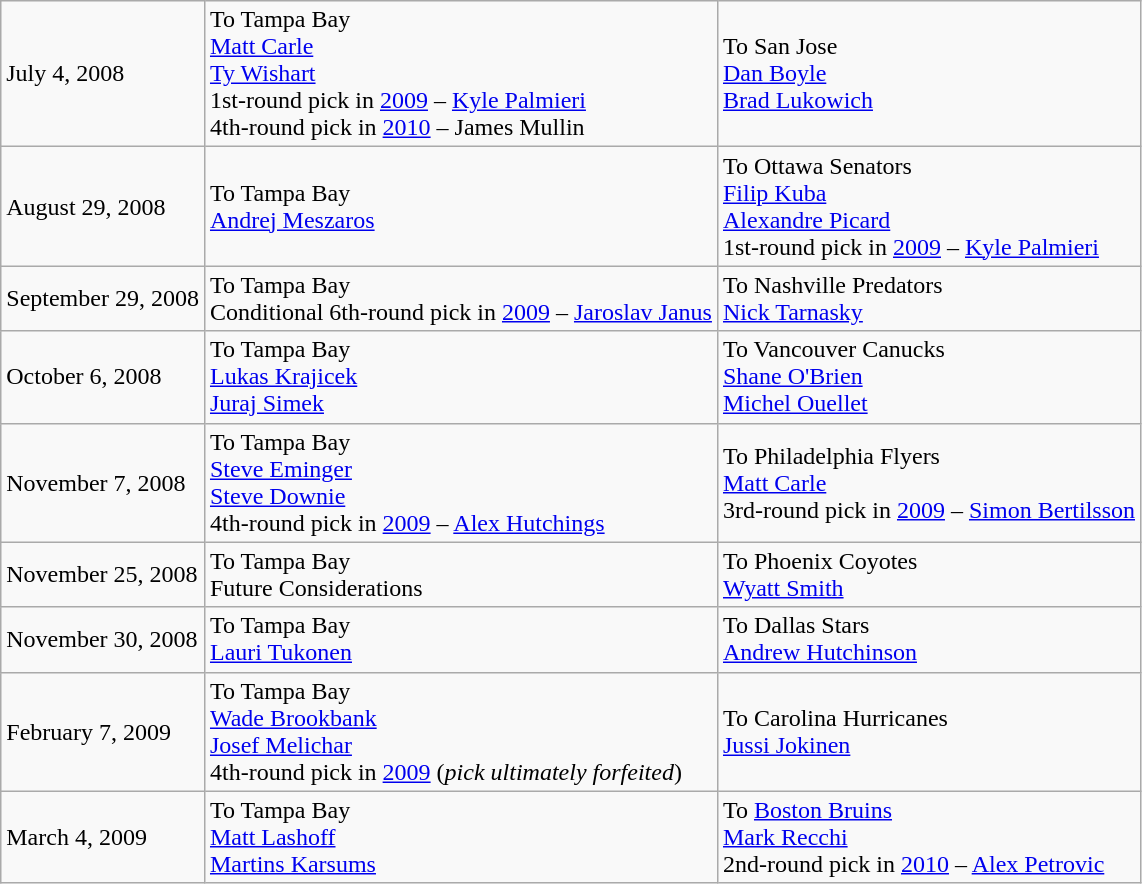<table class="wikitable" border="1">
<tr>
<td>July 4, 2008</td>
<td>To Tampa Bay<br><a href='#'>Matt Carle</a><br><a href='#'>Ty Wishart</a><br>1st-round pick in <a href='#'>2009</a> – <a href='#'>Kyle Palmieri</a><br>4th-round pick in <a href='#'>2010</a> – James Mullin</td>
<td>To San Jose<br><a href='#'>Dan Boyle</a><br><a href='#'>Brad Lukowich</a></td>
</tr>
<tr>
<td>August 29, 2008</td>
<td>To Tampa Bay<br><a href='#'>Andrej Meszaros</a></td>
<td>To Ottawa Senators<br><a href='#'>Filip Kuba</a><br><a href='#'>Alexandre Picard</a><br>1st-round pick in <a href='#'>2009</a> – <a href='#'>Kyle Palmieri</a></td>
</tr>
<tr>
<td>September 29, 2008</td>
<td>To Tampa Bay<br>Conditional 6th-round pick in <a href='#'>2009</a> – <a href='#'>Jaroslav Janus</a></td>
<td>To Nashville Predators<br><a href='#'>Nick Tarnasky</a></td>
</tr>
<tr>
<td>October 6, 2008</td>
<td>To Tampa Bay<br><a href='#'>Lukas Krajicek</a><br><a href='#'>Juraj Simek</a></td>
<td>To Vancouver Canucks<br><a href='#'>Shane O'Brien</a><br><a href='#'>Michel Ouellet</a></td>
</tr>
<tr>
<td>November 7, 2008</td>
<td>To Tampa Bay<br><a href='#'>Steve Eminger</a><br><a href='#'>Steve Downie</a><br>4th-round pick in <a href='#'>2009</a> – <a href='#'>Alex Hutchings</a></td>
<td>To Philadelphia Flyers<br><a href='#'>Matt Carle</a><br>3rd-round pick in <a href='#'>2009</a> – <a href='#'>Simon Bertilsson</a></td>
</tr>
<tr>
<td>November 25, 2008</td>
<td>To Tampa Bay<br>Future Considerations</td>
<td>To Phoenix Coyotes<br><a href='#'>Wyatt Smith</a></td>
</tr>
<tr>
<td>November 30, 2008</td>
<td>To Tampa Bay<br><a href='#'>Lauri Tukonen</a></td>
<td>To Dallas Stars<br><a href='#'>Andrew Hutchinson</a></td>
</tr>
<tr>
<td>February 7, 2009</td>
<td>To Tampa Bay<br><a href='#'>Wade Brookbank</a><br><a href='#'>Josef Melichar</a><br>4th-round pick in <a href='#'>2009</a> (<em>pick ultimately forfeited</em>)</td>
<td>To Carolina Hurricanes<br><a href='#'>Jussi Jokinen</a></td>
</tr>
<tr>
<td>March 4, 2009</td>
<td>To Tampa Bay<br><a href='#'>Matt Lashoff</a><br><a href='#'>Martins Karsums</a></td>
<td>To <a href='#'>Boston Bruins</a><br><a href='#'>Mark Recchi</a><br>2nd-round pick in <a href='#'>2010</a> – <a href='#'>Alex Petrovic</a></td>
</tr>
</table>
